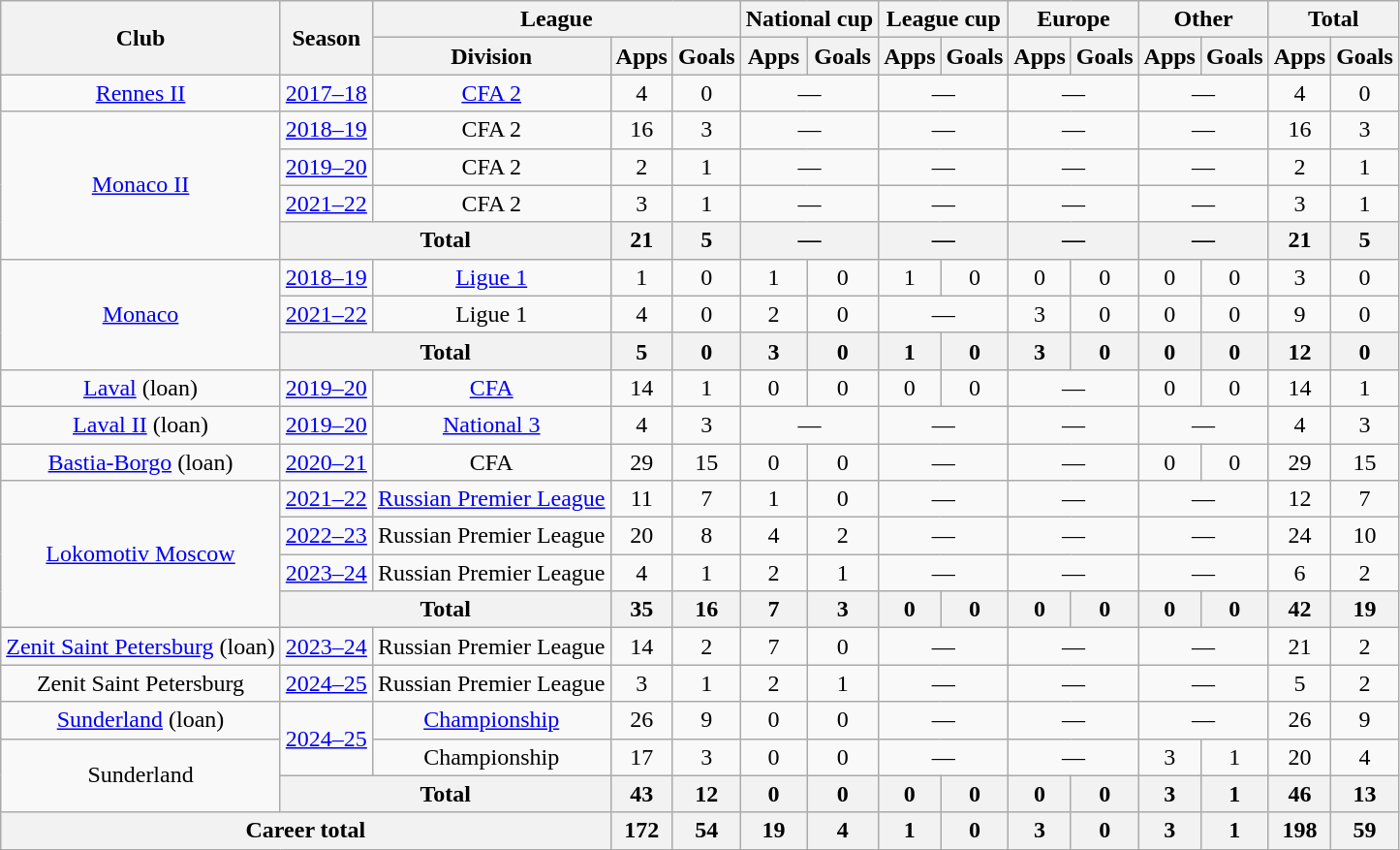<table class="wikitable" style="text-align: center;">
<tr>
<th rowspan="2">Club</th>
<th rowspan="2">Season</th>
<th colspan="3">League</th>
<th colspan="2">National cup</th>
<th colspan="2">League cup</th>
<th colspan="2">Europe</th>
<th colspan="2">Other</th>
<th colspan="2">Total</th>
</tr>
<tr>
<th>Division</th>
<th>Apps</th>
<th>Goals</th>
<th>Apps</th>
<th>Goals</th>
<th>Apps</th>
<th>Goals</th>
<th>Apps</th>
<th>Goals</th>
<th>Apps</th>
<th>Goals</th>
<th>Apps</th>
<th>Goals</th>
</tr>
<tr>
<td><a href='#'>Rennes II</a></td>
<td><a href='#'>2017–18</a></td>
<td><a href='#'>CFA 2</a></td>
<td>4</td>
<td>0</td>
<td colspan="2">—</td>
<td colspan="2">—</td>
<td colspan="2">—</td>
<td colspan="2">—</td>
<td>4</td>
<td>0</td>
</tr>
<tr>
<td rowspan="4"><a href='#'>Monaco II</a></td>
<td><a href='#'>2018–19</a></td>
<td>CFA 2</td>
<td>16</td>
<td>3</td>
<td colspan="2">—</td>
<td colspan="2">—</td>
<td colspan="2">—</td>
<td colspan="2">—</td>
<td>16</td>
<td>3</td>
</tr>
<tr>
<td><a href='#'>2019–20</a></td>
<td>CFA 2</td>
<td>2</td>
<td>1</td>
<td colspan="2">—</td>
<td colspan="2">—</td>
<td colspan="2">—</td>
<td colspan="2">—</td>
<td>2</td>
<td>1</td>
</tr>
<tr>
<td><a href='#'>2021–22</a></td>
<td>CFA 2</td>
<td>3</td>
<td>1</td>
<td colspan="2">—</td>
<td colspan="2">—</td>
<td colspan="2">—</td>
<td colspan="2">—</td>
<td>3</td>
<td>1</td>
</tr>
<tr>
<th colspan="2">Total</th>
<th>21</th>
<th>5</th>
<th colspan="2">—</th>
<th colspan="2">—</th>
<th colspan="2">—</th>
<th colspan="2">—</th>
<th>21</th>
<th>5</th>
</tr>
<tr>
<td rowspan="3"><a href='#'>Monaco</a></td>
<td><a href='#'>2018–19</a></td>
<td><a href='#'>Ligue 1</a></td>
<td>1</td>
<td>0</td>
<td>1</td>
<td>0</td>
<td>1</td>
<td>0</td>
<td>0</td>
<td>0</td>
<td>0</td>
<td>0</td>
<td>3</td>
<td>0</td>
</tr>
<tr>
<td><a href='#'>2021–22</a></td>
<td>Ligue 1</td>
<td>4</td>
<td>0</td>
<td>2</td>
<td>0</td>
<td colspan="2">—</td>
<td>3</td>
<td>0</td>
<td>0</td>
<td>0</td>
<td>9</td>
<td>0</td>
</tr>
<tr>
<th colspan="2">Total</th>
<th>5</th>
<th>0</th>
<th>3</th>
<th>0</th>
<th>1</th>
<th>0</th>
<th>3</th>
<th>0</th>
<th>0</th>
<th>0</th>
<th>12</th>
<th>0</th>
</tr>
<tr>
<td><a href='#'>Laval</a> (loan)</td>
<td><a href='#'>2019–20</a></td>
<td><a href='#'>CFA</a></td>
<td>14</td>
<td>1</td>
<td>0</td>
<td>0</td>
<td>0</td>
<td>0</td>
<td colspan="2">—</td>
<td>0</td>
<td>0</td>
<td>14</td>
<td>1</td>
</tr>
<tr>
<td><a href='#'>Laval II</a> (loan)</td>
<td><a href='#'>2019–20</a></td>
<td><a href='#'>National 3</a></td>
<td>4</td>
<td>3</td>
<td colspan="2">—</td>
<td colspan="2">—</td>
<td colspan="2">—</td>
<td colspan="2">—</td>
<td>4</td>
<td>3</td>
</tr>
<tr>
<td><a href='#'>Bastia-Borgo</a> (loan)</td>
<td><a href='#'>2020–21</a></td>
<td>CFA</td>
<td>29</td>
<td>15</td>
<td>0</td>
<td>0</td>
<td colspan="2">—</td>
<td colspan="2">—</td>
<td>0</td>
<td>0</td>
<td>29</td>
<td>15</td>
</tr>
<tr>
<td rowspan="4"><a href='#'>Lokomotiv Moscow</a></td>
<td><a href='#'>2021–22</a></td>
<td><a href='#'>Russian Premier League</a></td>
<td>11</td>
<td>7</td>
<td>1</td>
<td>0</td>
<td colspan="2">—</td>
<td colspan="2">—</td>
<td colspan="2">—</td>
<td>12</td>
<td>7</td>
</tr>
<tr>
<td><a href='#'>2022–23</a></td>
<td>Russian Premier League</td>
<td>20</td>
<td>8</td>
<td>4</td>
<td>2</td>
<td colspan="2">—</td>
<td colspan="2">—</td>
<td colspan="2">—</td>
<td>24</td>
<td>10</td>
</tr>
<tr>
<td><a href='#'>2023–24</a></td>
<td>Russian Premier League</td>
<td>4</td>
<td>1</td>
<td>2</td>
<td>1</td>
<td colspan="2">—</td>
<td colspan="2">—</td>
<td colspan="2">—</td>
<td>6</td>
<td>2</td>
</tr>
<tr>
<th colspan="2">Total</th>
<th>35</th>
<th>16</th>
<th>7</th>
<th>3</th>
<th>0</th>
<th>0</th>
<th>0</th>
<th>0</th>
<th>0</th>
<th>0</th>
<th>42</th>
<th>19</th>
</tr>
<tr>
<td><a href='#'>Zenit Saint Petersburg</a> (loan)</td>
<td><a href='#'>2023–24</a></td>
<td>Russian Premier League</td>
<td>14</td>
<td>2</td>
<td>7</td>
<td>0</td>
<td colspan="2">—</td>
<td colspan="2">—</td>
<td colspan="2">—</td>
<td>21</td>
<td>2</td>
</tr>
<tr>
<td>Zenit Saint Petersburg</td>
<td><a href='#'>2024–25</a></td>
<td>Russian Premier League</td>
<td>3</td>
<td>1</td>
<td>2</td>
<td>1</td>
<td colspan="2">—</td>
<td colspan="2">—</td>
<td colspan="2">—</td>
<td>5</td>
<td>2</td>
</tr>
<tr>
<td><a href='#'>Sunderland</a> (loan)</td>
<td rowspan="2"><a href='#'>2024–25</a></td>
<td><a href='#'>Championship</a></td>
<td>26</td>
<td>9</td>
<td>0</td>
<td>0</td>
<td colspan="2">—</td>
<td colspan="2">—</td>
<td colspan="2">—</td>
<td>26</td>
<td>9</td>
</tr>
<tr>
<td rowspan="2">Sunderland</td>
<td>Championship</td>
<td>17</td>
<td>3</td>
<td>0</td>
<td>0</td>
<td colspan="2">—</td>
<td colspan="2">—</td>
<td>3</td>
<td>1</td>
<td>20</td>
<td>4</td>
</tr>
<tr>
<th colspan="2">Total</th>
<th>43</th>
<th>12</th>
<th>0</th>
<th>0</th>
<th>0</th>
<th>0</th>
<th>0</th>
<th>0</th>
<th>3</th>
<th>1</th>
<th>46</th>
<th>13</th>
</tr>
<tr>
<th colspan="3">Career total</th>
<th>172</th>
<th>54</th>
<th>19</th>
<th>4</th>
<th>1</th>
<th>0</th>
<th>3</th>
<th>0</th>
<th>3</th>
<th>1</th>
<th>198</th>
<th>59</th>
</tr>
</table>
